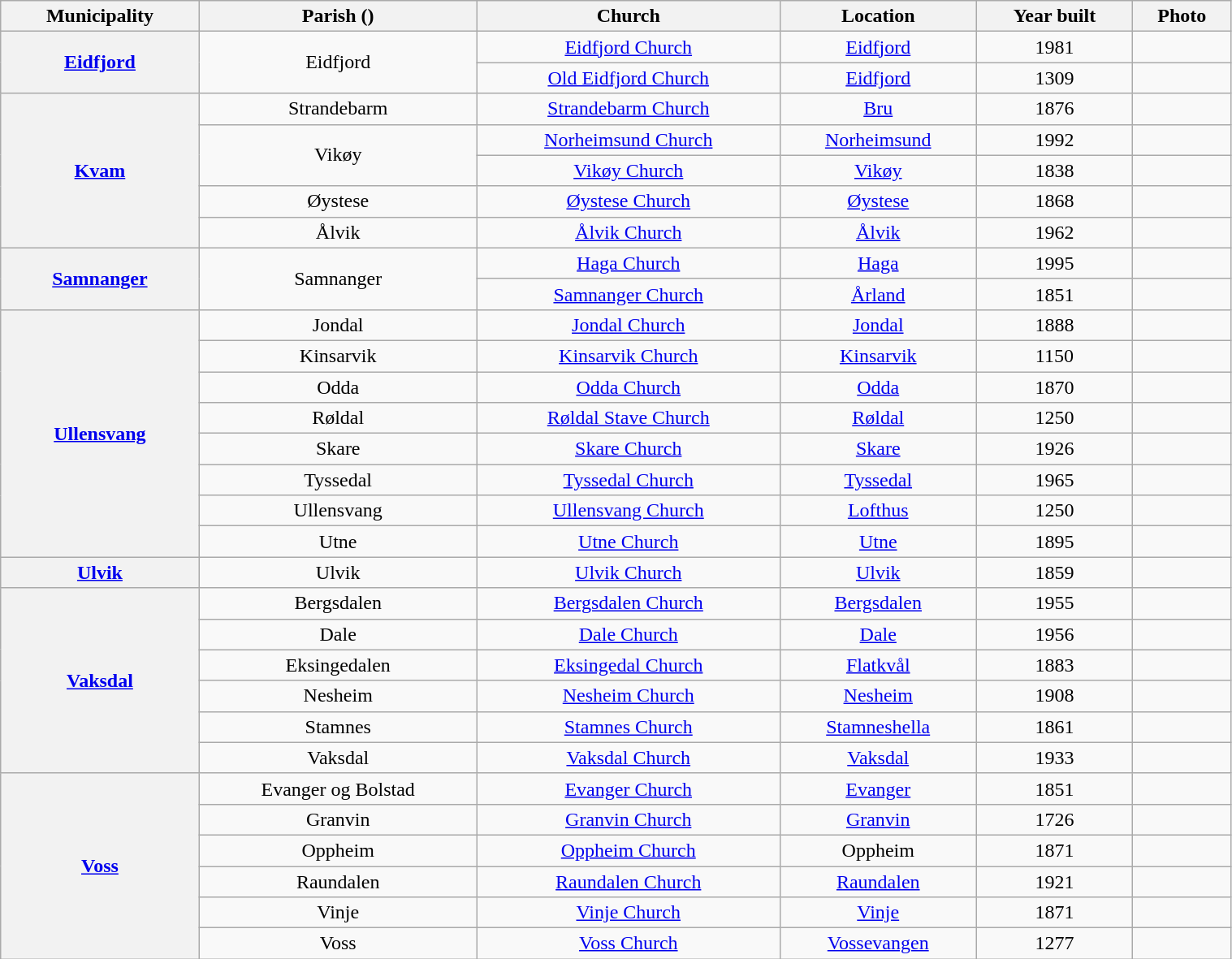<table class="wikitable" style="text-align: center; width: 80%;">
<tr>
<th>Municipality</th>
<th>Parish ()</th>
<th>Church</th>
<th>Location</th>
<th>Year built</th>
<th>Photo</th>
</tr>
<tr>
<th rowspan="2"><a href='#'>Eidfjord</a></th>
<td rowspan="2">Eidfjord</td>
<td><a href='#'>Eidfjord Church</a></td>
<td><a href='#'>Eidfjord</a></td>
<td>1981</td>
<td></td>
</tr>
<tr>
<td><a href='#'>Old Eidfjord Church</a></td>
<td><a href='#'>Eidfjord</a></td>
<td>1309</td>
<td></td>
</tr>
<tr>
<th rowspan="5"><a href='#'>Kvam</a></th>
<td rowspan="1">Strandebarm</td>
<td><a href='#'>Strandebarm Church</a></td>
<td><a href='#'>Bru</a></td>
<td>1876</td>
<td></td>
</tr>
<tr>
<td rowspan="2">Vikøy</td>
<td><a href='#'>Norheimsund Church</a></td>
<td><a href='#'>Norheimsund</a></td>
<td>1992</td>
<td></td>
</tr>
<tr>
<td><a href='#'>Vikøy Church</a></td>
<td><a href='#'>Vikøy</a></td>
<td>1838</td>
<td></td>
</tr>
<tr>
<td rowspan="1">Øystese</td>
<td><a href='#'>Øystese Church</a></td>
<td><a href='#'>Øystese</a></td>
<td>1868</td>
<td></td>
</tr>
<tr>
<td rowspan="1">Ålvik</td>
<td><a href='#'>Ålvik Church</a></td>
<td><a href='#'>Ålvik</a></td>
<td>1962</td>
<td></td>
</tr>
<tr>
<th rowspan="2"><a href='#'>Samnanger</a></th>
<td rowspan="2">Samnanger</td>
<td><a href='#'>Haga Church</a></td>
<td><a href='#'>Haga</a></td>
<td>1995</td>
<td></td>
</tr>
<tr>
<td><a href='#'>Samnanger Church</a></td>
<td><a href='#'>Årland</a></td>
<td>1851</td>
<td></td>
</tr>
<tr>
<th rowspan="8"><a href='#'>Ullensvang</a></th>
<td rowspan="1">Jondal</td>
<td><a href='#'>Jondal Church</a></td>
<td><a href='#'>Jondal</a></td>
<td>1888</td>
<td></td>
</tr>
<tr>
<td rowspan="1">Kinsarvik</td>
<td><a href='#'>Kinsarvik Church</a></td>
<td><a href='#'>Kinsarvik</a></td>
<td>1150</td>
<td></td>
</tr>
<tr>
<td rowspan="1">Odda</td>
<td><a href='#'>Odda Church</a></td>
<td><a href='#'>Odda</a></td>
<td>1870</td>
<td></td>
</tr>
<tr>
<td rowspan="1">Røldal</td>
<td><a href='#'>Røldal Stave Church</a></td>
<td><a href='#'>Røldal</a></td>
<td>1250</td>
<td></td>
</tr>
<tr>
<td rowspan="1">Skare</td>
<td><a href='#'>Skare Church</a></td>
<td><a href='#'>Skare</a></td>
<td>1926</td>
<td></td>
</tr>
<tr>
<td rowspan="1">Tyssedal</td>
<td><a href='#'>Tyssedal Church</a></td>
<td><a href='#'>Tyssedal</a></td>
<td>1965</td>
<td></td>
</tr>
<tr>
<td rowspan="1">Ullensvang</td>
<td><a href='#'>Ullensvang Church</a></td>
<td><a href='#'>Lofthus</a></td>
<td>1250</td>
<td></td>
</tr>
<tr>
<td rowspan="1">Utne</td>
<td><a href='#'>Utne Church</a></td>
<td><a href='#'>Utne</a></td>
<td>1895</td>
<td></td>
</tr>
<tr>
<th rowspan="1"><a href='#'>Ulvik</a></th>
<td rowspan="1">Ulvik</td>
<td><a href='#'>Ulvik Church</a></td>
<td><a href='#'>Ulvik</a></td>
<td>1859</td>
<td></td>
</tr>
<tr>
<th rowspan="6"><a href='#'>Vaksdal</a></th>
<td rowspan="1">Bergsdalen</td>
<td><a href='#'>Bergsdalen Church</a></td>
<td><a href='#'>Bergsdalen</a></td>
<td>1955</td>
<td></td>
</tr>
<tr>
<td rowspan="1">Dale</td>
<td><a href='#'>Dale Church</a></td>
<td><a href='#'>Dale</a></td>
<td>1956</td>
<td></td>
</tr>
<tr>
<td rowspan="1">Eksingedalen</td>
<td><a href='#'>Eksingedal Church</a></td>
<td><a href='#'>Flatkvål</a></td>
<td>1883</td>
<td></td>
</tr>
<tr>
<td rowspan="1">Nesheim</td>
<td><a href='#'>Nesheim Church</a></td>
<td><a href='#'>Nesheim</a></td>
<td>1908</td>
<td></td>
</tr>
<tr>
<td rowspan="1">Stamnes</td>
<td><a href='#'>Stamnes Church</a></td>
<td><a href='#'>Stamneshella</a></td>
<td>1861</td>
<td></td>
</tr>
<tr>
<td rowspan="1">Vaksdal</td>
<td><a href='#'>Vaksdal Church</a></td>
<td><a href='#'>Vaksdal</a></td>
<td>1933</td>
<td></td>
</tr>
<tr>
<th rowspan="6"><a href='#'>Voss</a></th>
<td rowspan="1">Evanger og Bolstad</td>
<td><a href='#'>Evanger Church</a></td>
<td><a href='#'>Evanger</a></td>
<td>1851</td>
<td></td>
</tr>
<tr>
<td rowspan="1">Granvin</td>
<td><a href='#'>Granvin Church</a></td>
<td><a href='#'>Granvin</a></td>
<td>1726</td>
<td></td>
</tr>
<tr>
<td rowspan="1">Oppheim</td>
<td><a href='#'>Oppheim Church</a></td>
<td>Oppheim</td>
<td>1871</td>
<td></td>
</tr>
<tr>
<td rowspan="1">Raundalen</td>
<td><a href='#'>Raundalen Church</a></td>
<td><a href='#'>Raundalen</a></td>
<td>1921</td>
<td></td>
</tr>
<tr>
<td rowspan="1">Vinje</td>
<td><a href='#'>Vinje Church</a></td>
<td><a href='#'>Vinje</a></td>
<td>1871</td>
<td></td>
</tr>
<tr>
<td rowspan="1">Voss</td>
<td><a href='#'>Voss Church</a></td>
<td><a href='#'>Vossevangen</a></td>
<td>1277</td>
<td></td>
</tr>
</table>
